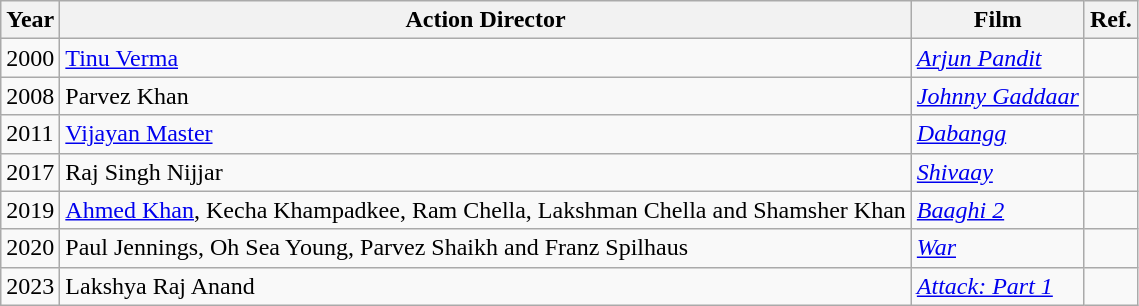<table class="wikitable">
<tr>
<th>Year</th>
<th>Action Director</th>
<th>Film</th>
<th>Ref.</th>
</tr>
<tr>
<td>2000</td>
<td><a href='#'>Tinu Verma</a></td>
<td><a href='#'><em>Arjun Pandit</em></a></td>
<td></td>
</tr>
<tr>
<td>2008</td>
<td>Parvez Khan</td>
<td><a href='#'><em>Johnny Gaddaar</em></a></td>
<td></td>
</tr>
<tr>
<td>2011</td>
<td><a href='#'>Vijayan Master</a></td>
<td><em><a href='#'>Dabangg</a></em></td>
<td></td>
</tr>
<tr>
<td>2017</td>
<td>Raj Singh Nijjar</td>
<td><em><a href='#'>Shivaay</a></em></td>
<td></td>
</tr>
<tr>
<td>2019</td>
<td><a href='#'>Ahmed Khan</a>, Kecha Khampadkee, Ram Chella, Lakshman Chella and Shamsher Khan</td>
<td><em><a href='#'>Baaghi 2</a></em></td>
<td></td>
</tr>
<tr>
<td>2020</td>
<td>Paul Jennings, Oh Sea Young, Parvez Shaikh and Franz Spilhaus</td>
<td><em><a href='#'>War</a></em></td>
<td></td>
</tr>
<tr>
<td>2023</td>
<td>Lakshya Raj Anand</td>
<td><a href='#'><em>Attack: Part 1</em></a></td>
<td></td>
</tr>
</table>
